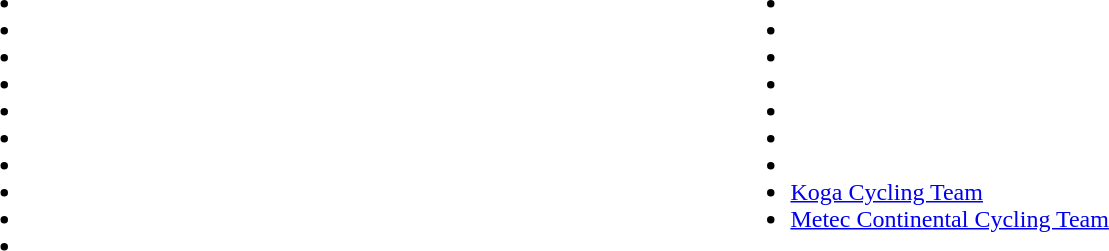<table>
<tr>
<td valign="top" width=25%><br><ul><li></li><li></li><li></li><li></li><li></li><li></li><li></li><li></li><li></li><li></li></ul></td>
<td valign="top" width=25%><br><ul><li></li><li></li><li></li><li></li><li></li><li></li><li></li><li><a href='#'>Koga Cycling Team</a></li><li><a href='#'>Metec Continental Cycling Team</a></li></ul></td>
</tr>
</table>
